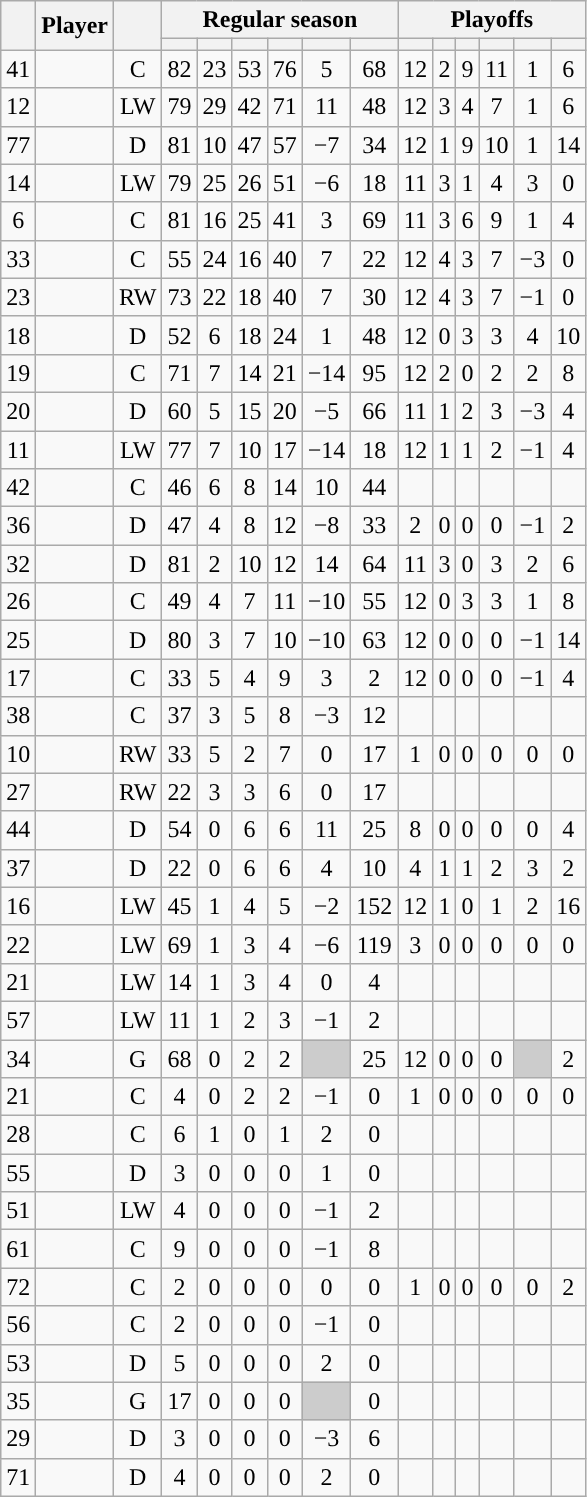<table class="wikitable sortable plainrowheaders" style="text-align:center;">
<tr>
<th scope="col" data-sort-type="number" rowspan="2"></th>
<th scope="col" rowspan="2">Player</th>
<th scope="col" rowspan="2"></th>
<th scope=colgroup colspan=6>Regular season</th>
<th scope=colgroup colspan=6>Playoffs</th>
</tr>
<tr>
<th scope="col" data-sort-type="number"></th>
<th scope="col" data-sort-type="number"></th>
<th scope="col" data-sort-type="number"></th>
<th scope="col" data-sort-type="number"></th>
<th scope="col" data-sort-type="number"></th>
<th scope="col" data-sort-type="number"></th>
<th scope="col" data-sort-type="number"></th>
<th scope="col" data-sort-type="number"></th>
<th scope="col" data-sort-type="number"></th>
<th scope="col" data-sort-type="number"></th>
<th scope="col" data-sort-type="number"></th>
<th scope="col" data-sort-type="number"></th>
</tr>
<tr>
<td scope="row">41</td>
<td align="left"></td>
<td>C</td>
<td>82</td>
<td>23</td>
<td>53</td>
<td>76</td>
<td>5</td>
<td>68</td>
<td>12</td>
<td>2</td>
<td>9</td>
<td>11</td>
<td>1</td>
<td>6</td>
</tr>
<tr>
<td scope="row">12</td>
<td align="left"></td>
<td>LW</td>
<td>79</td>
<td>29</td>
<td>42</td>
<td>71</td>
<td>11</td>
<td>48</td>
<td>12</td>
<td>3</td>
<td>4</td>
<td>7</td>
<td>1</td>
<td>6</td>
</tr>
<tr>
<td scope="row">77</td>
<td align="left"></td>
<td>D</td>
<td>81</td>
<td>10</td>
<td>47</td>
<td>57</td>
<td>−7</td>
<td>34</td>
<td>12</td>
<td>1</td>
<td>9</td>
<td>10</td>
<td>1</td>
<td>14</td>
</tr>
<tr>
<td scope="row">14</td>
<td align="left"></td>
<td>LW</td>
<td>79</td>
<td>25</td>
<td>26</td>
<td>51</td>
<td>−6</td>
<td>18</td>
<td>11</td>
<td>3</td>
<td>1</td>
<td>4</td>
<td>3</td>
<td>0</td>
</tr>
<tr>
<td scope="row">6</td>
<td align="left"></td>
<td>C</td>
<td>81</td>
<td>16</td>
<td>25</td>
<td>41</td>
<td>3</td>
<td>69</td>
<td>11</td>
<td>3</td>
<td>6</td>
<td>9</td>
<td>1</td>
<td>4</td>
</tr>
<tr>
<td scope="row">33</td>
<td align="left"></td>
<td>C</td>
<td>55</td>
<td>24</td>
<td>16</td>
<td>40</td>
<td>7</td>
<td>22</td>
<td>12</td>
<td>4</td>
<td>3</td>
<td>7</td>
<td>−3</td>
<td>0</td>
</tr>
<tr>
<td scope="row">23</td>
<td align="left"></td>
<td>RW</td>
<td>73</td>
<td>22</td>
<td>18</td>
<td>40</td>
<td>7</td>
<td>30</td>
<td>12</td>
<td>4</td>
<td>3</td>
<td>7</td>
<td>−1</td>
<td>0</td>
</tr>
<tr>
<td scope="row">18</td>
<td align="left"></td>
<td>D</td>
<td>52</td>
<td>6</td>
<td>18</td>
<td>24</td>
<td>1</td>
<td>48</td>
<td>12</td>
<td>0</td>
<td>3</td>
<td>3</td>
<td>4</td>
<td>10</td>
</tr>
<tr>
<td scope="row">19</td>
<td align="left"></td>
<td>C</td>
<td>71</td>
<td>7</td>
<td>14</td>
<td>21</td>
<td>−14</td>
<td>95</td>
<td>12</td>
<td>2</td>
<td>0</td>
<td>2</td>
<td>2</td>
<td>8</td>
</tr>
<tr>
<td scope="row">20</td>
<td align="left"></td>
<td>D</td>
<td>60</td>
<td>5</td>
<td>15</td>
<td>20</td>
<td>−5</td>
<td>66</td>
<td>11</td>
<td>1</td>
<td>2</td>
<td>3</td>
<td>−3</td>
<td>4</td>
</tr>
<tr>
<td scope="row">11</td>
<td align="left"></td>
<td>LW</td>
<td>77</td>
<td>7</td>
<td>10</td>
<td>17</td>
<td>−14</td>
<td>18</td>
<td>12</td>
<td>1</td>
<td>1</td>
<td>2</td>
<td>−1</td>
<td>4</td>
</tr>
<tr>
<td scope="row">42</td>
<td align="left"></td>
<td>C</td>
<td>46</td>
<td>6</td>
<td>8</td>
<td>14</td>
<td>10</td>
<td>44</td>
<td></td>
<td></td>
<td></td>
<td></td>
<td></td>
<td></td>
</tr>
<tr>
<td scope="row">36</td>
<td align="left"></td>
<td>D</td>
<td>47</td>
<td>4</td>
<td>8</td>
<td>12</td>
<td>−8</td>
<td>33</td>
<td>2</td>
<td>0</td>
<td>0</td>
<td>0</td>
<td>−1</td>
<td>2</td>
</tr>
<tr>
<td scope="row">32</td>
<td align="left"></td>
<td>D</td>
<td>81</td>
<td>2</td>
<td>10</td>
<td>12</td>
<td>14</td>
<td>64</td>
<td>11</td>
<td>3</td>
<td>0</td>
<td>3</td>
<td>2</td>
<td>6</td>
</tr>
<tr>
<td scope="row">26</td>
<td align="left"></td>
<td>C</td>
<td>49</td>
<td>4</td>
<td>7</td>
<td>11</td>
<td>−10</td>
<td>55</td>
<td>12</td>
<td>0</td>
<td>3</td>
<td>3</td>
<td>1</td>
<td>8</td>
</tr>
<tr>
<td scope="row">25</td>
<td align="left"></td>
<td>D</td>
<td>80</td>
<td>3</td>
<td>7</td>
<td>10</td>
<td>−10</td>
<td>63</td>
<td>12</td>
<td>0</td>
<td>0</td>
<td>0</td>
<td>−1</td>
<td>14</td>
</tr>
<tr>
<td scope="row">17</td>
<td align="left"></td>
<td>C</td>
<td>33</td>
<td>5</td>
<td>4</td>
<td>9</td>
<td>3</td>
<td>2</td>
<td>12</td>
<td>0</td>
<td>0</td>
<td>0</td>
<td>−1</td>
<td>4</td>
</tr>
<tr>
<td scope="row">38</td>
<td align="left"></td>
<td>C</td>
<td>37</td>
<td>3</td>
<td>5</td>
<td>8</td>
<td>−3</td>
<td>12</td>
<td></td>
<td></td>
<td></td>
<td></td>
<td></td>
<td></td>
</tr>
<tr>
<td scope="row">10</td>
<td align="left"></td>
<td>RW</td>
<td>33</td>
<td>5</td>
<td>2</td>
<td>7</td>
<td>0</td>
<td>17</td>
<td>1</td>
<td>0</td>
<td>0</td>
<td>0</td>
<td>0</td>
<td>0</td>
</tr>
<tr>
<td scope="row">27</td>
<td align="left"></td>
<td>RW</td>
<td>22</td>
<td>3</td>
<td>3</td>
<td>6</td>
<td>0</td>
<td>17</td>
<td></td>
<td></td>
<td></td>
<td></td>
<td></td>
<td></td>
</tr>
<tr>
<td scope="row">44</td>
<td align="left"></td>
<td>D</td>
<td>54</td>
<td>0</td>
<td>6</td>
<td>6</td>
<td>11</td>
<td>25</td>
<td>8</td>
<td>0</td>
<td>0</td>
<td>0</td>
<td>0</td>
<td>4</td>
</tr>
<tr>
<td scope="row">37</td>
<td align="left"></td>
<td>D</td>
<td>22</td>
<td>0</td>
<td>6</td>
<td>6</td>
<td>4</td>
<td>10</td>
<td>4</td>
<td>1</td>
<td>1</td>
<td>2</td>
<td>3</td>
<td>2</td>
</tr>
<tr>
<td scope="row">16</td>
<td align="left"></td>
<td>LW</td>
<td>45</td>
<td>1</td>
<td>4</td>
<td>5</td>
<td>−2</td>
<td>152</td>
<td>12</td>
<td>1</td>
<td>0</td>
<td>1</td>
<td>2</td>
<td>16</td>
</tr>
<tr>
<td scope="row">22</td>
<td align="left"></td>
<td>LW</td>
<td>69</td>
<td>1</td>
<td>3</td>
<td>4</td>
<td>−6</td>
<td>119</td>
<td>3</td>
<td>0</td>
<td>0</td>
<td>0</td>
<td>0</td>
<td>0</td>
</tr>
<tr>
<td scope="row">21</td>
<td align="left"></td>
<td>LW</td>
<td>14</td>
<td>1</td>
<td>3</td>
<td>4</td>
<td>0</td>
<td>4</td>
<td></td>
<td></td>
<td></td>
<td></td>
<td></td>
<td></td>
</tr>
<tr>
<td scope="row">57</td>
<td align="left"></td>
<td>LW</td>
<td>11</td>
<td>1</td>
<td>2</td>
<td>3</td>
<td>−1</td>
<td>2</td>
<td></td>
<td></td>
<td></td>
<td></td>
<td></td>
<td></td>
</tr>
<tr>
<td scope="row">34</td>
<td align="left"></td>
<td>G</td>
<td>68</td>
<td>0</td>
<td>2</td>
<td>2</td>
<td style="background:#ccc"></td>
<td>25</td>
<td>12</td>
<td>0</td>
<td>0</td>
<td>0</td>
<td style="background:#ccc"></td>
<td>2</td>
</tr>
<tr>
<td scope="row">21</td>
<td align="left"></td>
<td>C</td>
<td>4</td>
<td>0</td>
<td>2</td>
<td>2</td>
<td>−1</td>
<td>0</td>
<td>1</td>
<td>0</td>
<td>0</td>
<td>0</td>
<td>0</td>
<td>0</td>
</tr>
<tr>
<td scope="row">28</td>
<td align="left"></td>
<td>C</td>
<td>6</td>
<td>1</td>
<td>0</td>
<td>1</td>
<td>2</td>
<td>0</td>
<td></td>
<td></td>
<td></td>
<td></td>
<td></td>
<td></td>
</tr>
<tr>
<td scope="row">55</td>
<td align="left"></td>
<td>D</td>
<td>3</td>
<td>0</td>
<td>0</td>
<td>0</td>
<td>1</td>
<td>0</td>
<td></td>
<td></td>
<td></td>
<td></td>
<td></td>
<td></td>
</tr>
<tr>
<td scope="row">51</td>
<td align="left"></td>
<td>LW</td>
<td>4</td>
<td>0</td>
<td>0</td>
<td>0</td>
<td>−1</td>
<td>2</td>
<td></td>
<td></td>
<td></td>
<td></td>
<td></td>
<td></td>
</tr>
<tr>
<td scope="row">61</td>
<td align="left"></td>
<td>C</td>
<td>9</td>
<td>0</td>
<td>0</td>
<td>0</td>
<td>−1</td>
<td>8</td>
<td></td>
<td></td>
<td></td>
<td></td>
<td></td>
<td></td>
</tr>
<tr>
<td scope="row">72</td>
<td align="left"></td>
<td>C</td>
<td>2</td>
<td>0</td>
<td>0</td>
<td>0</td>
<td>0</td>
<td>0</td>
<td>1</td>
<td>0</td>
<td>0</td>
<td>0</td>
<td>0</td>
<td>2</td>
</tr>
<tr>
<td scope="row">56</td>
<td align="left"></td>
<td>C</td>
<td>2</td>
<td>0</td>
<td>0</td>
<td>0</td>
<td>−1</td>
<td>0</td>
<td></td>
<td></td>
<td></td>
<td></td>
<td></td>
<td></td>
</tr>
<tr>
<td scope="row">53</td>
<td align="left"></td>
<td>D</td>
<td>5</td>
<td>0</td>
<td>0</td>
<td>0</td>
<td>2</td>
<td>0</td>
<td></td>
<td></td>
<td></td>
<td></td>
<td></td>
<td></td>
</tr>
<tr>
<td scope="row">35</td>
<td align="left"></td>
<td>G</td>
<td>17</td>
<td>0</td>
<td>0</td>
<td>0</td>
<td style="background:#ccc"></td>
<td>0</td>
<td></td>
<td></td>
<td></td>
<td></td>
<td></td>
<td></td>
</tr>
<tr>
<td scope="row">29</td>
<td align="left"></td>
<td>D</td>
<td>3</td>
<td>0</td>
<td>0</td>
<td>0</td>
<td>−3</td>
<td>6</td>
<td></td>
<td></td>
<td></td>
<td></td>
<td></td>
<td></td>
</tr>
<tr>
<td scope="row">71</td>
<td align="left"></td>
<td>D</td>
<td>4</td>
<td>0</td>
<td>0</td>
<td>0</td>
<td>2</td>
<td>0</td>
<td></td>
<td></td>
<td></td>
<td></td>
<td></td>
<td></td>
</tr>
</table>
